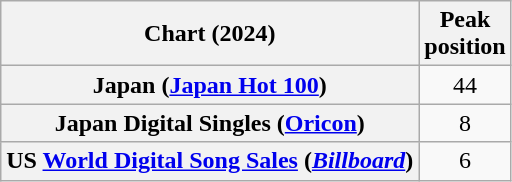<table class="wikitable sortable plainrowheaders" style="text-align:center">
<tr>
<th scope="col">Chart (2024)</th>
<th scope="col">Peak<br>position</th>
</tr>
<tr>
<th scope="row">Japan (<a href='#'>Japan Hot 100</a>)</th>
<td>44</td>
</tr>
<tr>
<th scope="row">Japan Digital Singles (<a href='#'>Oricon</a>)</th>
<td>8</td>
</tr>
<tr>
<th scope="row">US <a href='#'>World Digital Song Sales</a> (<em><a href='#'>Billboard</a></em>)</th>
<td>6</td>
</tr>
</table>
